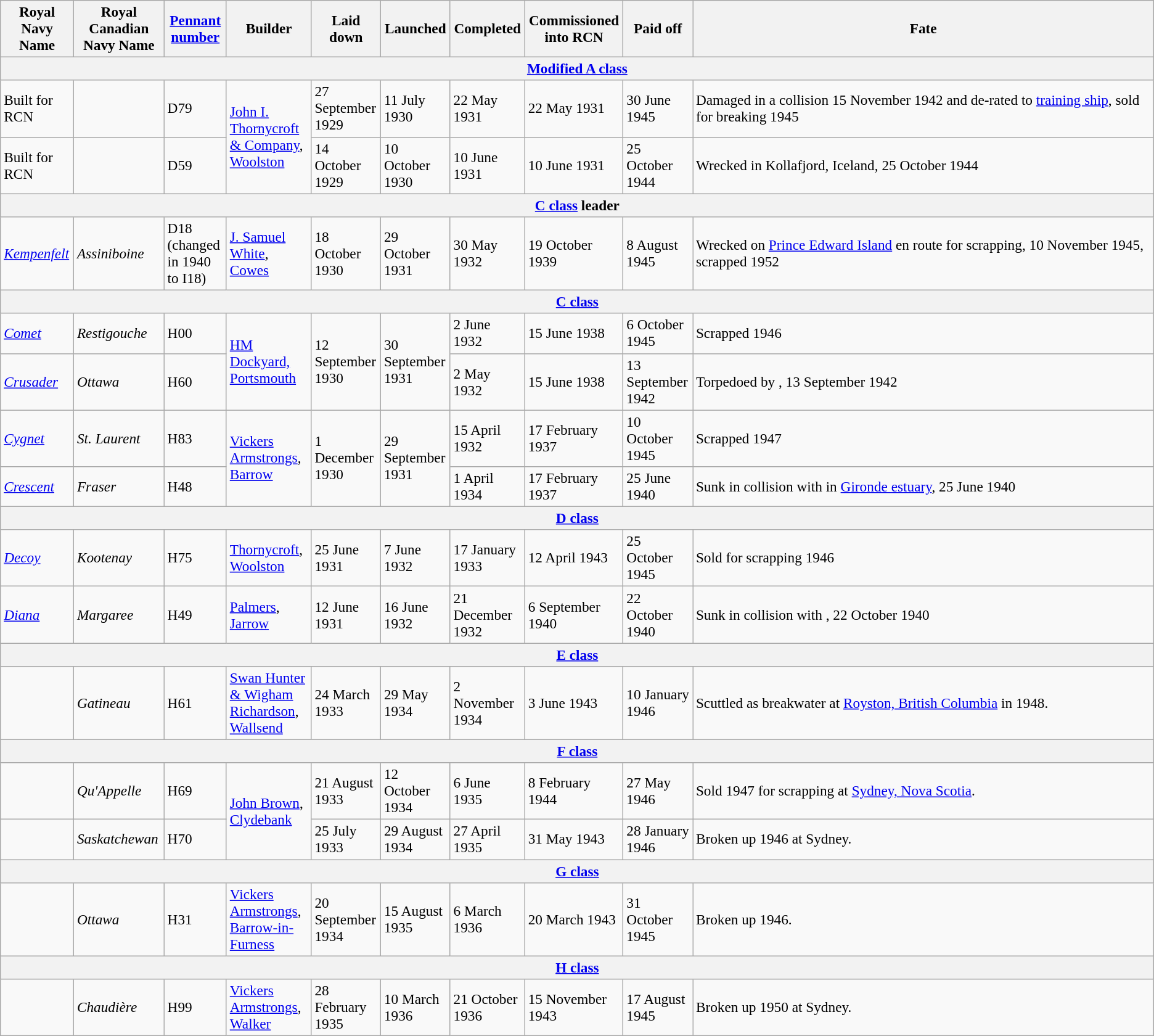<table class="sortable wikitable" style="font-size:97%;">
<tr>
<th>Royal Navy Name</th>
<th>Royal Canadian Navy Name</th>
<th><a href='#'>Pennant<br>number</a></th>
<th>Builder</th>
<th>Laid down</th>
<th>Launched</th>
<th>Completed</th>
<th>Commissioned into RCN</th>
<th>Paid off</th>
<th width="40%">Fate</th>
</tr>
<tr>
<th colspan="10"><a href='#'>Modified A class</a></th>
</tr>
<tr>
<td>Built for RCN</td>
<td></td>
<td>D79</td>
<td rowspan="2"><a href='#'>John I. Thornycroft & Company</a>, <a href='#'>Woolston</a></td>
<td>27 September 1929</td>
<td>11 July 1930</td>
<td>22 May 1931</td>
<td>22 May 1931</td>
<td>30 June 1945</td>
<td>Damaged in a collision 15 November 1942 and de-rated to <a href='#'>training ship</a>, sold for breaking 1945</td>
</tr>
<tr>
<td>Built for RCN</td>
<td></td>
<td>D59</td>
<td>14 October 1929</td>
<td>10 October 1930</td>
<td>10 June 1931</td>
<td>10 June 1931</td>
<td>25 October 1944</td>
<td>Wrecked in Kollafjord, Iceland, 25 October 1944</td>
</tr>
<tr>
<th colspan="10"><a href='#'>C class</a> leader</th>
</tr>
<tr>
<td><a href='#'><em>Kempenfelt</em></a></td>
<td><em>Assiniboine</em></td>
<td>D18 (changed in 1940 to I18)</td>
<td><a href='#'>J. Samuel White</a>, <a href='#'>Cowes</a></td>
<td>18 October 1930</td>
<td>29 October 1931</td>
<td>30 May 1932</td>
<td>19 October 1939</td>
<td>8 August 1945</td>
<td>Wrecked on <a href='#'>Prince Edward Island</a> en route for scrapping, 10 November 1945, scrapped 1952</td>
</tr>
<tr>
<th colspan="10"><a href='#'>C class</a></th>
</tr>
<tr>
<td><a href='#'><em>Comet</em></a></td>
<td><em>Restigouche</em></td>
<td>H00</td>
<td rowspan="2"><a href='#'>HM Dockyard, Portsmouth</a></td>
<td rowspan="2">12 September 1930</td>
<td rowspan="2">30 September 1931</td>
<td>2 June 1932</td>
<td>15 June 1938</td>
<td>6 October 1945</td>
<td>Scrapped 1946</td>
</tr>
<tr>
<td><a href='#'><em>Crusader</em></a></td>
<td><em>Ottawa</em></td>
<td>H60</td>
<td>2 May 1932</td>
<td>15 June 1938</td>
<td>13 September 1942</td>
<td>Torpedoed by , 13 September 1942</td>
</tr>
<tr>
<td><a href='#'><em>Cygnet</em></a></td>
<td><em>St. Laurent</em></td>
<td>H83</td>
<td rowspan="2"><a href='#'>Vickers Armstrongs</a>, <a href='#'>Barrow</a></td>
<td rowspan="2">1 December 1930</td>
<td rowspan="2">29 September 1931</td>
<td>15 April 1932</td>
<td>17 February 1937</td>
<td>10 October 1945</td>
<td>Scrapped 1947</td>
</tr>
<tr>
<td><a href='#'><em>Crescent</em></a></td>
<td><em>Fraser</em></td>
<td>H48</td>
<td>1 April 1934</td>
<td>17 February 1937</td>
<td>25 June 1940</td>
<td>Sunk in collision with  in <a href='#'>Gironde estuary</a>, 25 June 1940</td>
</tr>
<tr>
<th colspan="10"><a href='#'>D class</a></th>
</tr>
<tr>
<td><a href='#'><em>Decoy</em></a></td>
<td><em>Kootenay</em></td>
<td>H75</td>
<td><a href='#'>Thornycroft</a>, <a href='#'>Woolston</a></td>
<td>25 June 1931</td>
<td>7 June 1932</td>
<td>17 January 1933</td>
<td>12 April 1943</td>
<td>25 October 1945</td>
<td>Sold for scrapping 1946</td>
</tr>
<tr>
<td><a href='#'><em>Diana</em></a></td>
<td><em>Margaree</em></td>
<td>H49</td>
<td><a href='#'>Palmers</a>, <a href='#'>Jarrow</a></td>
<td>12 June 1931</td>
<td>16 June 1932</td>
<td>21 December 1932</td>
<td>6 September 1940</td>
<td>22 October 1940</td>
<td>Sunk in collision with , 22 October 1940</td>
</tr>
<tr>
<th colspan="10"><a href='#'>E class</a></th>
</tr>
<tr>
<td></td>
<td><em>Gatineau</em></td>
<td>H61</td>
<td><a href='#'>Swan Hunter & Wigham Richardson</a>, <a href='#'>Wallsend</a></td>
<td>24 March 1933</td>
<td>29 May 1934</td>
<td>2 November 1934</td>
<td>3 June 1943</td>
<td>10 January 1946</td>
<td>Scuttled as breakwater at <a href='#'>Royston, British Columbia</a> in 1948.</td>
</tr>
<tr>
<th colspan="10"><a href='#'>F class</a></th>
</tr>
<tr>
<td></td>
<td><em>Qu'Appelle</em></td>
<td>H69</td>
<td rowspan=2><a href='#'>John Brown</a>, <a href='#'>Clydebank</a></td>
<td>21 August 1933</td>
<td>12 October 1934</td>
<td>6 June 1935</td>
<td>8 February 1944</td>
<td>27 May 1946</td>
<td>Sold 1947 for scrapping at <a href='#'>Sydney, Nova Scotia</a>.</td>
</tr>
<tr>
<td></td>
<td><em>Saskatchewan</em></td>
<td>H70</td>
<td>25 July 1933</td>
<td>29 August 1934</td>
<td>27 April 1935</td>
<td>31 May 1943</td>
<td>28 January 1946</td>
<td>Broken up 1946 at Sydney.</td>
</tr>
<tr>
<th colspan="10"><a href='#'>G class</a></th>
</tr>
<tr>
<td></td>
<td><em>Ottawa</em></td>
<td>H31</td>
<td><a href='#'>Vickers Armstrongs</a>, <a href='#'>Barrow-in-Furness</a></td>
<td>20 September 1934</td>
<td>15 August 1935</td>
<td>6 March 1936</td>
<td>20 March 1943</td>
<td>31 October 1945</td>
<td>Broken up 1946.</td>
</tr>
<tr>
<th colspan="10"><a href='#'>H class</a></th>
</tr>
<tr>
<td></td>
<td><em>Chaudière</em></td>
<td>H99</td>
<td><a href='#'>Vickers Armstrongs</a>, <a href='#'>Walker</a></td>
<td>28 February 1935</td>
<td>10 March 1936</td>
<td>21 October 1936</td>
<td>15 November 1943</td>
<td>17 August 1945</td>
<td>Broken up 1950 at Sydney.</td>
</tr>
</table>
